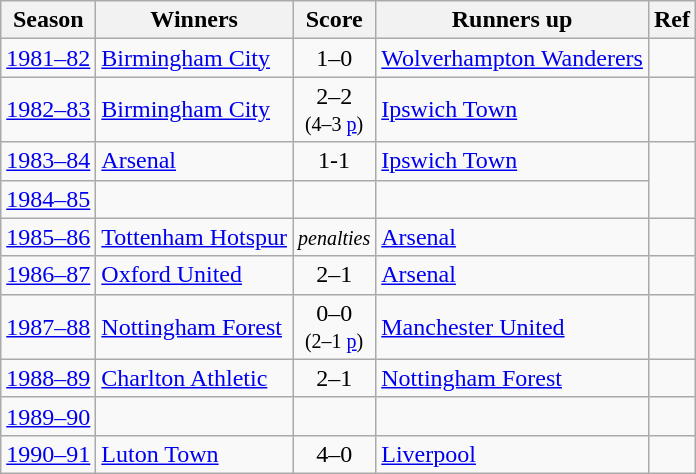<table class="wikitable">
<tr>
<th>Season</th>
<th>Winners</th>
<th>Score</th>
<th>Runners up</th>
<th>Ref</th>
</tr>
<tr>
<td><a href='#'>1981–82</a></td>
<td><a href='#'>Birmingham City</a></td>
<td style="text-align:center">1–0</td>
<td><a href='#'>Wolverhampton Wanderers</a></td>
<td></td>
</tr>
<tr>
<td><a href='#'>1982–83</a></td>
<td><a href='#'>Birmingham City</a></td>
<td style="text-align:center">2–2<br><small>(4–3 <a href='#'>p</a>)</small></td>
<td><a href='#'>Ipswich Town</a></td>
<td></td>
</tr>
<tr>
<td><a href='#'>1983–84</a></td>
<td><a href='#'>Arsenal</a></td>
<td style="text-align:center">1-1</td>
<td><a href='#'>Ipswich Town</a></td>
</tr>
<tr>
<td><a href='#'>1984–85</a></td>
<td></td>
<td></td>
<td></td>
</tr>
<tr>
<td><a href='#'>1985–86</a></td>
<td><a href='#'>Tottenham Hotspur</a></td>
<td style="text-align:center"><small><em>penalties</em></small></td>
<td><a href='#'>Arsenal</a></td>
<td></td>
</tr>
<tr>
<td><a href='#'>1986–87</a></td>
<td><a href='#'>Oxford United</a></td>
<td style="text-align:center">2–1</td>
<td><a href='#'>Arsenal</a></td>
<td></td>
</tr>
<tr>
<td><a href='#'>1987–88</a></td>
<td><a href='#'>Nottingham Forest</a></td>
<td style="text-align:center">0–0<br><small>(2–1 <a href='#'>p</a>)</small></td>
<td><a href='#'>Manchester United</a></td>
<td></td>
</tr>
<tr>
<td><a href='#'>1988–89</a></td>
<td><a href='#'>Charlton Athletic</a></td>
<td style="text-align:center">2–1</td>
<td><a href='#'>Nottingham Forest</a></td>
<td></td>
</tr>
<tr>
<td><a href='#'>1989–90</a></td>
<td></td>
<td style="text-align:center"></td>
<td></td>
<td></td>
</tr>
<tr>
<td><a href='#'>1990–91</a></td>
<td><a href='#'>Luton Town</a></td>
<td style="text-align:center">4–0</td>
<td><a href='#'>Liverpool</a></td>
<td></td>
</tr>
</table>
